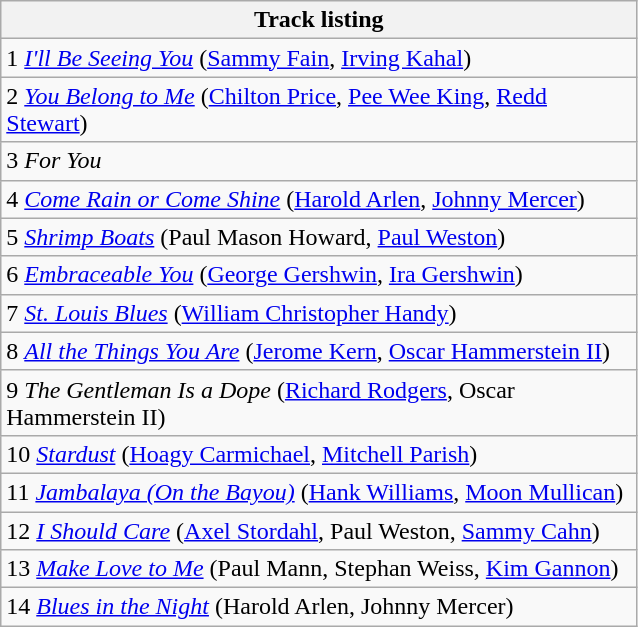<table class="wikitable collapsible collapsed" style="width:425px;">
<tr>
<th>Track listing</th>
</tr>
<tr>
<td>1 <em><a href='#'>I'll Be Seeing You</a></em> (<a href='#'>Sammy Fain</a>, <a href='#'>Irving Kahal</a>)</td>
</tr>
<tr>
<td>2 <em><a href='#'>You Belong to Me</a></em> (<a href='#'>Chilton Price</a>, <a href='#'>Pee Wee King</a>, <a href='#'>Redd Stewart</a>)</td>
</tr>
<tr>
<td>3 <em>For You</em></td>
</tr>
<tr>
<td>4  <em><a href='#'>Come Rain or Come Shine</a></em> (<a href='#'>Harold Arlen</a>, <a href='#'>Johnny Mercer</a>)</td>
</tr>
<tr>
<td>5 <em><a href='#'>Shrimp Boats</a></em> (Paul Mason Howard, <a href='#'>Paul Weston</a>)</td>
</tr>
<tr>
<td>6 <em><a href='#'>Embraceable You</a></em> (<a href='#'>George Gershwin</a>, <a href='#'>Ira Gershwin</a>)</td>
</tr>
<tr>
<td>7 <em><a href='#'>St. Louis Blues</a></em> (<a href='#'>William Christopher Handy</a>)</td>
</tr>
<tr>
<td>8 <em><a href='#'>All the Things You Are</a></em> (<a href='#'>Jerome Kern</a>, <a href='#'>Oscar Hammerstein II</a>)</td>
</tr>
<tr>
<td>9 <em>The Gentleman Is a Dope</em> (<a href='#'>Richard Rodgers</a>, Oscar Hammerstein II)</td>
</tr>
<tr>
<td>10 <em><a href='#'>Stardust</a></em> (<a href='#'>Hoagy Carmichael</a>, <a href='#'>Mitchell Parish</a>)</td>
</tr>
<tr>
<td>11 <em><a href='#'>Jambalaya (On the Bayou)</a></em> (<a href='#'>Hank Williams</a>, <a href='#'>Moon Mullican</a>)</td>
</tr>
<tr>
<td>12 <em><a href='#'>I Should Care</a></em> (<a href='#'>Axel Stordahl</a>, Paul Weston, <a href='#'>Sammy Cahn</a>)</td>
</tr>
<tr>
<td>13 <em><a href='#'>Make Love to Me</a></em> (Paul Mann, Stephan Weiss, <a href='#'>Kim Gannon</a>)</td>
</tr>
<tr>
<td>14  <em><a href='#'>Blues in the Night</a></em> (Harold Arlen, Johnny Mercer)</td>
</tr>
</table>
